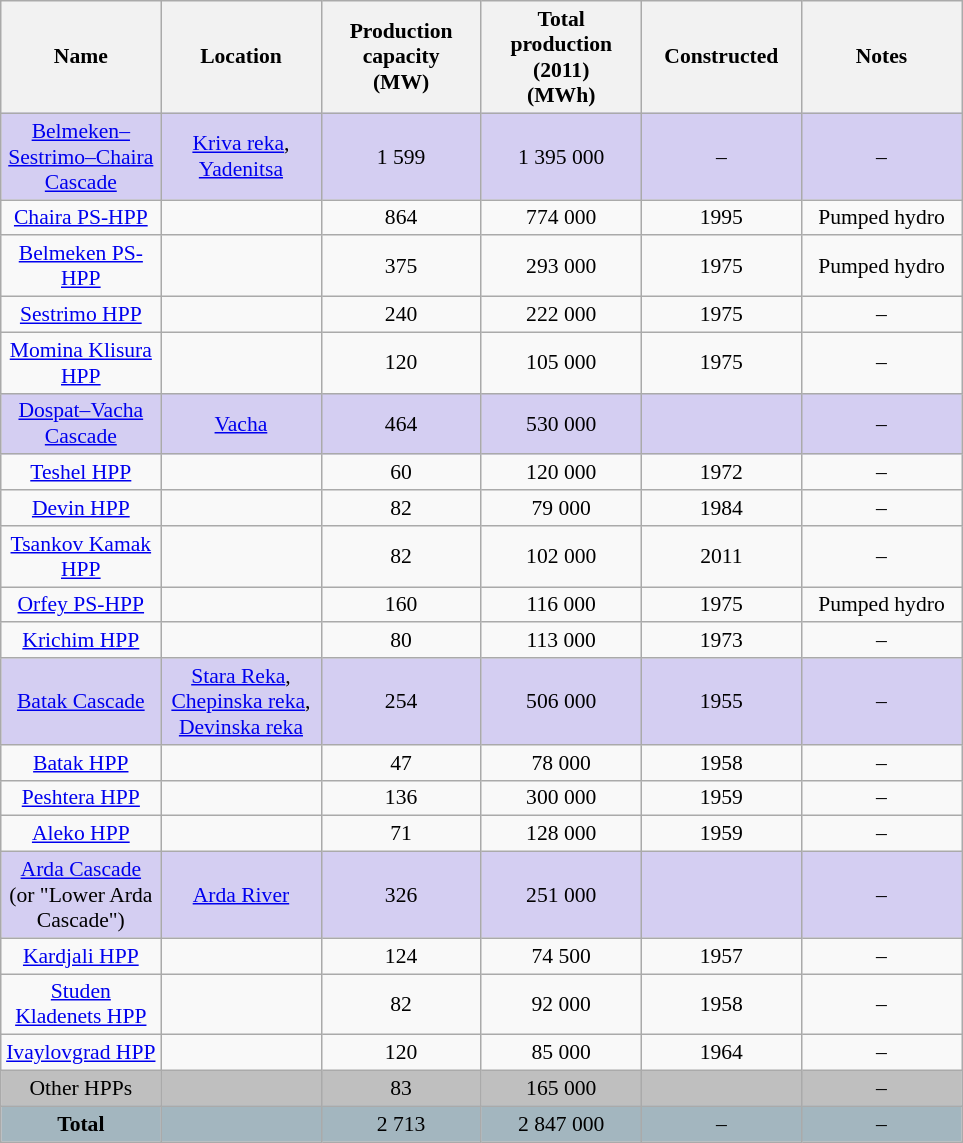<table class="wikitable sortable" style="text-align:center; font-size:90%;">
<tr>
<th width="100" align="center">Name</th>
<th width="100" align="center">Location</th>
<th width="100" align="center">Production capacity<br>(MW)</th>
<th width="100" align="center">Total production (2011)<br>(MWh)</th>
<th width="100" align="center">Constructed</th>
<th width="100" align="center">Notes</th>
</tr>
<tr>
<td style="background:#D4CEF2;"><a href='#'>Belmeken–Sestrimo–Chaira Cascade</a></td>
<td style="background:#D4CEF2;"><a href='#'>Kriva reka</a>, <a href='#'>Yadenitsa</a></td>
<td style="background:#D4CEF2;">1 599</td>
<td style="background:#D4CEF2;">1 395 000</td>
<td style="background:#D4CEF2;">–</td>
<td style="background:#D4CEF2;">–</td>
</tr>
<tr>
<td><a href='#'>Chaira PS-HPP</a></td>
<td></td>
<td>864</td>
<td>774 000</td>
<td>1995</td>
<td>Pumped hydro</td>
</tr>
<tr>
<td><a href='#'>Belmeken PS-HPP</a></td>
<td></td>
<td>375</td>
<td>293 000</td>
<td>1975</td>
<td>Pumped hydro</td>
</tr>
<tr>
<td><a href='#'>Sestrimo HPP</a></td>
<td></td>
<td>240</td>
<td>222 000</td>
<td>1975</td>
<td>–</td>
</tr>
<tr>
<td><a href='#'>Momina Klisura HPP</a></td>
<td></td>
<td>120</td>
<td>105 000</td>
<td>1975</td>
<td>–</td>
</tr>
<tr>
<td style="background:#D4CEF2;"><a href='#'>Dospat–Vacha Cascade</a></td>
<td style="background:#D4CEF2;"><a href='#'>Vacha</a></td>
<td style="background:#D4CEF2;">464</td>
<td style="background:#D4CEF2;">530 000</td>
<td style="background:#D4CEF2;"></td>
<td style="background:#D4CEF2;">–</td>
</tr>
<tr>
<td><a href='#'>Teshel HPP</a></td>
<td></td>
<td>60</td>
<td>120 000</td>
<td>1972</td>
<td>–</td>
</tr>
<tr>
<td><a href='#'>Devin HPP</a></td>
<td></td>
<td>82</td>
<td>79 000</td>
<td>1984</td>
<td>–</td>
</tr>
<tr>
<td><a href='#'>Tsankov Kamak HPP</a></td>
<td></td>
<td>82</td>
<td>102 000</td>
<td>2011</td>
<td>–</td>
</tr>
<tr>
<td><a href='#'>Orfey PS-HPP</a></td>
<td></td>
<td>160</td>
<td>116 000</td>
<td>1975</td>
<td>Pumped hydro</td>
</tr>
<tr>
<td><a href='#'>Krichim HPP</a></td>
<td></td>
<td>80</td>
<td>113 000</td>
<td>1973</td>
<td>–</td>
</tr>
<tr>
<td style="background:#D4CEF2;"><a href='#'>Batak Cascade</a></td>
<td style="background:#D4CEF2;"><a href='#'>Stara Reka</a>, <a href='#'>Chepinska reka</a>, <a href='#'>Devinska reka</a></td>
<td style="background:#D4CEF2;">254</td>
<td style="background:#D4CEF2;">506 000</td>
<td style="background:#D4CEF2;">1955</td>
<td style="background:#D4CEF2;">–</td>
</tr>
<tr>
<td><a href='#'>Batak HPP</a></td>
<td></td>
<td>47</td>
<td>78 000</td>
<td>1958</td>
<td>–</td>
</tr>
<tr>
<td><a href='#'>Peshtera HPP</a></td>
<td></td>
<td>136</td>
<td>300 000</td>
<td>1959</td>
<td>–</td>
</tr>
<tr>
<td><a href='#'>Aleko HPP</a></td>
<td></td>
<td>71</td>
<td>128 000</td>
<td>1959</td>
<td>–</td>
</tr>
<tr>
<td style="background:#D4CEF2;"><a href='#'>Arda Cascade</a> (or "Lower Arda Cascade")</td>
<td style="background:#D4CEF2;"><a href='#'>Arda River</a></td>
<td style="background:#D4CEF2;">326</td>
<td style="background:#D4CEF2;">251 000</td>
<td style="background:#D4CEF2;"></td>
<td style="background:#D4CEF2;">–</td>
</tr>
<tr>
<td><a href='#'>Kardjali HPP</a></td>
<td></td>
<td>124</td>
<td>74 500</td>
<td>1957</td>
<td>–</td>
</tr>
<tr>
<td><a href='#'>Studen Kladenets HPP</a></td>
<td></td>
<td>82</td>
<td>92 000</td>
<td>1958</td>
<td>–</td>
</tr>
<tr>
<td><a href='#'>Ivaylovgrad HPP</a></td>
<td></td>
<td>120</td>
<td>85 000</td>
<td>1964</td>
<td>–</td>
</tr>
<tr>
<td style="background:#BFBFBF;">Other HPPs</td>
<td style="background:#BFBFBF;"></td>
<td style="background:#BFBFBF;">83</td>
<td style="background:#BFBFBF;">165 000</td>
<td style="background:#BFBFBF;"></td>
<td style="background:#BFBFBF;">–</td>
</tr>
<tr>
<td style="background:#A3B6BF;"><strong>Total</strong></td>
<td style="background:#A3B6BF;"></td>
<td style="background:#A3B6BF;">2 713</td>
<td style="background:#A3B6BF;">2 847 000</td>
<td style="background:#A3B6BF;">–</td>
<td style="background:#A3B6BF;">–</td>
</tr>
</table>
